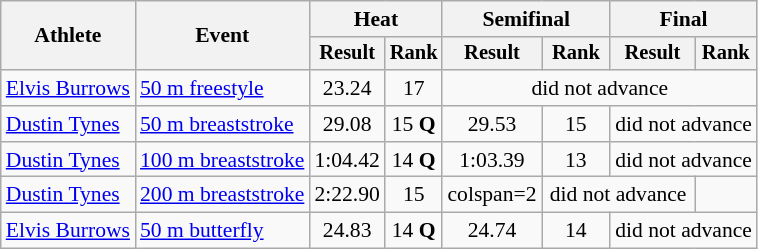<table class=wikitable style=font-size:90%>
<tr>
<th rowspan=2>Athlete</th>
<th rowspan=2>Event</th>
<th colspan=2>Heat</th>
<th colspan=2>Semifinal</th>
<th colspan=2>Final</th>
</tr>
<tr style=font-size:95%>
<th>Result</th>
<th>Rank</th>
<th>Result</th>
<th>Rank</th>
<th>Result</th>
<th>Rank</th>
</tr>
<tr align=center>
<td align=left><a href='#'>Elvis Burrows</a></td>
<td align=left><a href='#'>50 m freestyle</a></td>
<td>23.24</td>
<td>17</td>
<td colspan=4>did not advance</td>
</tr>
<tr align=center>
<td align=left><a href='#'>Dustin Tynes</a></td>
<td align=left><a href='#'>50 m breaststroke</a></td>
<td>29.08</td>
<td>15 <strong>Q</strong></td>
<td>29.53</td>
<td>15</td>
<td colspan=2>did not advance</td>
</tr>
<tr align=center>
<td align=left><a href='#'>Dustin Tynes</a></td>
<td align=left><a href='#'>100 m breaststroke</a></td>
<td>1:04.42</td>
<td>14 <strong>Q</strong></td>
<td>1:03.39</td>
<td>13</td>
<td colspan=2>did not advance</td>
</tr>
<tr align=center>
<td align=left><a href='#'>Dustin Tynes</a></td>
<td align=left><a href='#'>200 m breaststroke</a></td>
<td>2:22.90</td>
<td>15</td>
<td>colspan=2 </td>
<td colspan=2>did not advance</td>
</tr>
<tr align=center>
<td align=left><a href='#'>Elvis Burrows</a></td>
<td align=left><a href='#'>50 m butterfly</a></td>
<td>24.83</td>
<td>14 <strong>Q</strong></td>
<td>24.74</td>
<td>14</td>
<td colspan=2>did not advance</td>
</tr>
</table>
